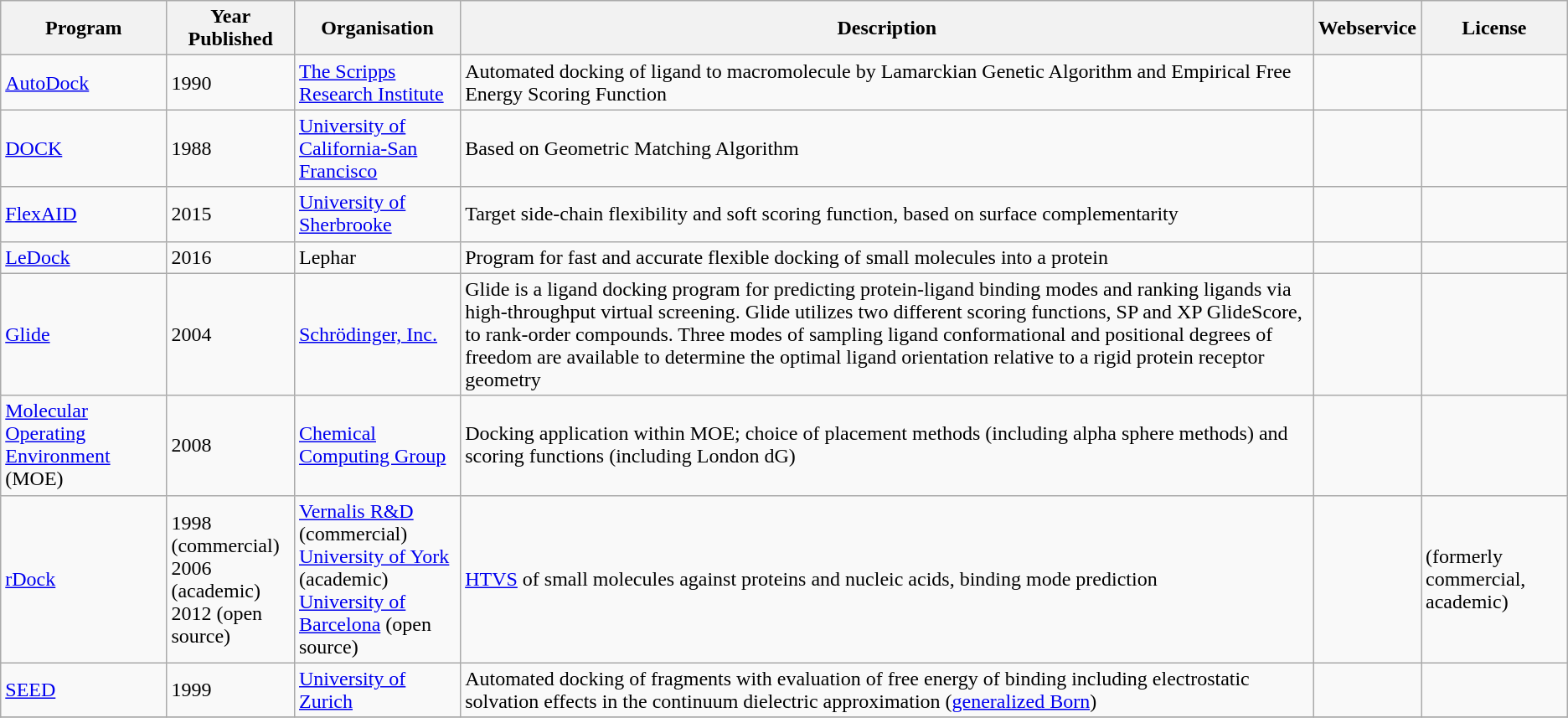<table class="wikitable sortable">
<tr>
<th>Program</th>
<th>Year Published</th>
<th>Organisation</th>
<th>Description</th>
<th>Webservice</th>
<th>License</th>
</tr>
<tr>
<td><a href='#'>AutoDock</a></td>
<td>1990</td>
<td><a href='#'>The Scripps Research Institute</a></td>
<td>Automated docking of ligand to macromolecule by Lamarckian Genetic Algorithm and Empirical Free Energy Scoring Function</td>
<td></td>
<td></td>
</tr>
<tr>
<td><a href='#'>DOCK</a></td>
<td>1988</td>
<td><a href='#'>University of California-San Francisco</a></td>
<td>Based on Geometric Matching Algorithm</td>
<td></td>
<td></td>
</tr>
<tr>
<td><a href='#'>FlexAID</a></td>
<td>2015</td>
<td><a href='#'>University of Sherbrooke</a></td>
<td>Target side-chain flexibility and soft scoring function, based on surface complementarity</td>
<td></td>
<td></td>
</tr>
<tr>
<td><a href='#'>LeDock</a></td>
<td>2016</td>
<td>Lephar</td>
<td>Program for fast and accurate flexible docking of small molecules into a protein</td>
<td></td>
<td></td>
</tr>
<tr>
<td><a href='#'>Glide</a></td>
<td>2004</td>
<td><a href='#'>Schrödinger, Inc.</a></td>
<td>Glide is a ligand docking program for predicting protein-ligand binding modes and ranking ligands via high-throughput virtual screening. Glide utilizes two different scoring functions, SP and XP GlideScore, to rank-order compounds. Three modes of sampling ligand conformational and positional degrees of freedom are available to determine the optimal ligand orientation relative to a rigid protein receptor geometry</td>
<td></td>
<td></td>
</tr>
<tr>
<td><a href='#'>Molecular Operating Environment</a> (MOE)</td>
<td>2008</td>
<td><a href='#'>Chemical Computing Group</a></td>
<td>Docking application within MOE; choice of placement methods (including alpha sphere methods) and scoring functions (including London dG)</td>
<td></td>
<td></td>
</tr>
<tr>
<td><a href='#'>rDock</a></td>
<td>1998 (commercial)<br>2006 (academic)<br>2012 (open source)</td>
<td><a href='#'>Vernalis R&D</a> (commercial)<br><a href='#'>University of York</a> (academic)<br><a href='#'>University of Barcelona</a> (open source)</td>
<td><a href='#'>HTVS</a> of small molecules against proteins and nucleic acids, binding mode prediction</td>
<td></td>
<td> (formerly commercial, academic)</td>
</tr>
<tr>
<td><a href='#'>SEED</a></td>
<td>1999</td>
<td><a href='#'>University of Zurich</a></td>
<td>Automated docking of fragments with evaluation of free energy of binding including electrostatic solvation effects in the continuum dielectric approximation (<a href='#'>generalized Born</a>)</td>
<td></td>
<td></td>
</tr>
<tr>
</tr>
</table>
